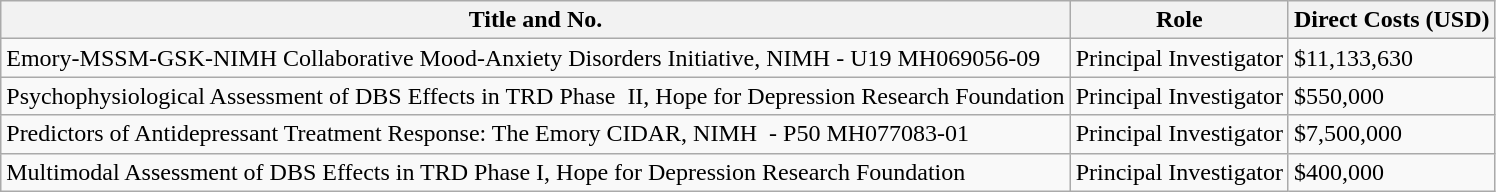<table class="wikitable">
<tr>
<th>Title and No.</th>
<th>Role</th>
<th>Direct Costs (USD)</th>
</tr>
<tr>
<td>Emory-MSSM-GSK-NIMH Collaborative Mood-Anxiety Disorders Initiative, NIMH - U19 MH069056-09</td>
<td>Principal Investigator</td>
<td>$11,133,630</td>
</tr>
<tr>
<td>Psychophysiological Assessment of DBS Effects in TRD Phase  II, Hope for Depression Research Foundation</td>
<td>Principal Investigator</td>
<td>$550,000</td>
</tr>
<tr>
<td>Predictors of Antidepressant Treatment Response: The Emory CIDAR, NIMH  - P50 MH077083-01</td>
<td>Principal Investigator</td>
<td>$7,500,000</td>
</tr>
<tr>
<td>Multimodal Assessment of DBS Effects in TRD Phase I, Hope for Depression Research Foundation</td>
<td>Principal Investigator</td>
<td>$400,000</td>
</tr>
</table>
